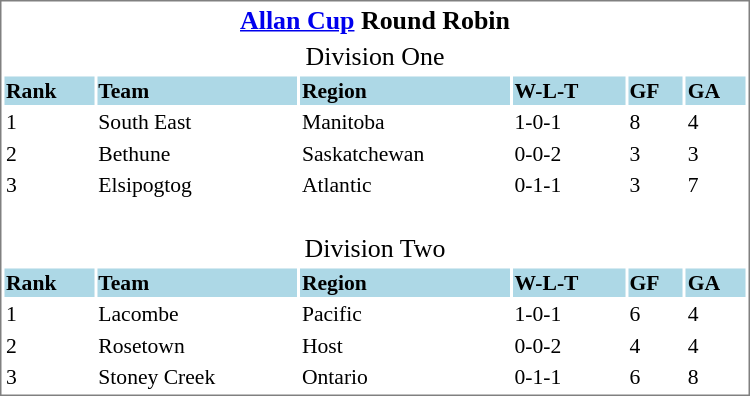<table cellpadding="0">
<tr align="left" style="vertical-align: top">
<td></td>
<td><br><table cellpadding="1" width="500px" style="font-size: 90%; border: 1px solid gray;">
<tr align="center" style="font-size: larger;">
<td colspan=6><strong><a href='#'>Allan Cup</a> Round Robin</strong></td>
</tr>
<tr align="center" style="font-size: larger;">
<td colspan=6>Division One</td>
</tr>
<tr style="background:lightblue;">
<td><strong>Rank</strong></td>
<td><strong>Team</strong></td>
<td><strong>Region</strong></td>
<td><strong>W-L-T</strong></td>
<td><strong>GF</strong></td>
<td><strong>GA</strong></td>
</tr>
<tr>
<td>1</td>
<td>South East</td>
<td>Manitoba</td>
<td>1-0-1</td>
<td>8</td>
<td>4</td>
</tr>
<tr>
<td>2</td>
<td>Bethune</td>
<td>Saskatchewan</td>
<td>0-0-2</td>
<td>3</td>
<td>3</td>
</tr>
<tr>
<td>3</td>
<td>Elsipogtog</td>
<td>Atlantic</td>
<td>0-1-1</td>
<td>3</td>
<td>7</td>
</tr>
<tr align="center" style="font-size: larger;">
<td colspan=6><br>Division Two</td>
</tr>
<tr style="background:lightblue;">
<td><strong>Rank</strong></td>
<td><strong>Team</strong></td>
<td><strong>Region</strong></td>
<td><strong>W-L-T</strong></td>
<td><strong>GF</strong></td>
<td><strong>GA</strong></td>
</tr>
<tr>
<td>1</td>
<td>Lacombe</td>
<td>Pacific</td>
<td>1-0-1</td>
<td>6</td>
<td>4</td>
</tr>
<tr>
<td>2</td>
<td>Rosetown</td>
<td>Host</td>
<td>0-0-2</td>
<td>4</td>
<td>4</td>
</tr>
<tr>
<td>3</td>
<td>Stoney Creek</td>
<td>Ontario</td>
<td>0-1-1</td>
<td>6</td>
<td>8</td>
</tr>
</table>
</td>
</tr>
</table>
